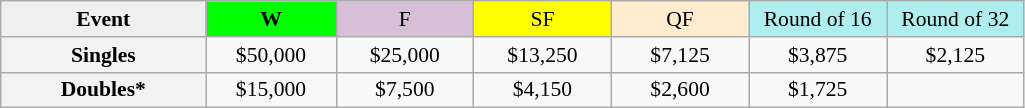<table class=wikitable style=font-size:90%;text-align:center>
<tr>
<td width=130 bgcolor=efefef><strong>Event</strong></td>
<td width=80 bgcolor=lime><strong>W</strong></td>
<td width=85 bgcolor=thistle>F</td>
<td width=85 bgcolor=ffff00>SF</td>
<td width=85 bgcolor=ffebcd>QF</td>
<td width=85 bgcolor=afeeee>Round of 16</td>
<td width=85 bgcolor=afeeee>Round of 32</td>
</tr>
<tr>
<th style=background:#f3f3f3>Singles</th>
<td>$50,000</td>
<td>$25,000</td>
<td>$13,250</td>
<td>$7,125</td>
<td>$3,875</td>
<td>$2,125</td>
</tr>
<tr>
<th style=background:#f3f3f3>Doubles*</th>
<td>$15,000</td>
<td>$7,500</td>
<td>$4,150</td>
<td>$2,600</td>
<td>$1,725</td>
<td></td>
</tr>
</table>
